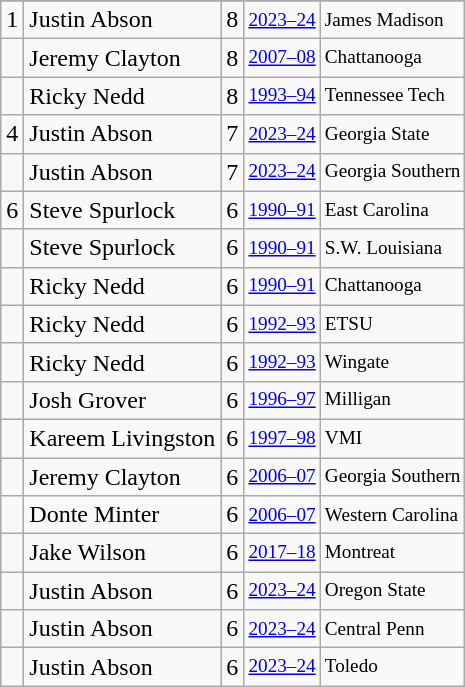<table class="wikitable">
<tr>
</tr>
<tr>
<td>1</td>
<td>Justin Abson</td>
<td>8</td>
<td style="font-size:80%;"><a href='#'>2023–24</a></td>
<td style="font-size:80%;">James Madison</td>
</tr>
<tr>
<td></td>
<td>Jeremy Clayton</td>
<td>8</td>
<td style="font-size:80%;"><a href='#'>2007–08</a></td>
<td style="font-size:80%;">Chattanooga</td>
</tr>
<tr>
<td></td>
<td>Ricky Nedd</td>
<td>8</td>
<td style="font-size:80%;"><a href='#'>1993–94</a></td>
<td style="font-size:80%;">Tennessee Tech</td>
</tr>
<tr>
<td>4</td>
<td>Justin Abson</td>
<td>7</td>
<td style="font-size:80%;"><a href='#'>2023–24</a></td>
<td style="font-size:80%;">Georgia State</td>
</tr>
<tr>
<td></td>
<td>Justin Abson</td>
<td>7</td>
<td style="font-size:80%;"><a href='#'>2023–24</a></td>
<td style="font-size:80%;">Georgia Southern</td>
</tr>
<tr>
<td>6</td>
<td>Steve Spurlock</td>
<td>6</td>
<td style="font-size:80%;"><a href='#'>1990–91</a></td>
<td style="font-size:80%;">East Carolina</td>
</tr>
<tr>
<td></td>
<td>Steve Spurlock</td>
<td>6</td>
<td style="font-size:80%;"><a href='#'>1990–91</a></td>
<td style="font-size:80%;">S.W. Louisiana</td>
</tr>
<tr>
<td></td>
<td>Ricky Nedd</td>
<td>6</td>
<td style="font-size:80%;"><a href='#'>1990–91</a></td>
<td style="font-size:80%;">Chattanooga</td>
</tr>
<tr>
<td></td>
<td>Ricky Nedd</td>
<td>6</td>
<td style="font-size:80%;"><a href='#'>1992–93</a></td>
<td style="font-size:80%;">ETSU</td>
</tr>
<tr>
<td></td>
<td>Ricky Nedd</td>
<td>6</td>
<td style="font-size:80%;"><a href='#'>1992–93</a></td>
<td style="font-size:80%;">Wingate</td>
</tr>
<tr>
<td></td>
<td>Josh Grover</td>
<td>6</td>
<td style="font-size:80%;"><a href='#'>1996–97</a></td>
<td style="font-size:80%;">Milligan</td>
</tr>
<tr>
<td></td>
<td>Kareem Livingston</td>
<td>6</td>
<td style="font-size:80%;"><a href='#'>1997–98</a></td>
<td style="font-size:80%;">VMI</td>
</tr>
<tr>
<td></td>
<td>Jeremy Clayton</td>
<td>6</td>
<td style="font-size:80%;"><a href='#'>2006–07</a></td>
<td style="font-size:80%;">Georgia Southern</td>
</tr>
<tr>
<td></td>
<td>Donte Minter</td>
<td>6</td>
<td style="font-size:80%;"><a href='#'>2006–07</a></td>
<td style="font-size:80%;">Western Carolina</td>
</tr>
<tr>
<td></td>
<td>Jake Wilson</td>
<td>6</td>
<td style="font-size:80%;"><a href='#'>2017–18</a></td>
<td style="font-size:80%;">Montreat</td>
</tr>
<tr>
<td></td>
<td>Justin Abson</td>
<td>6</td>
<td style="font-size:80%;"><a href='#'>2023–24</a></td>
<td style="font-size:80%;">Oregon State</td>
</tr>
<tr>
<td></td>
<td>Justin Abson</td>
<td>6</td>
<td style="font-size:80%;"><a href='#'>2023–24</a></td>
<td style="font-size:80%;">Central Penn</td>
</tr>
<tr>
<td></td>
<td>Justin Abson</td>
<td>6</td>
<td style="font-size:80%;"><a href='#'>2023–24</a></td>
<td style="font-size:80%;">Toledo</td>
</tr>
</table>
